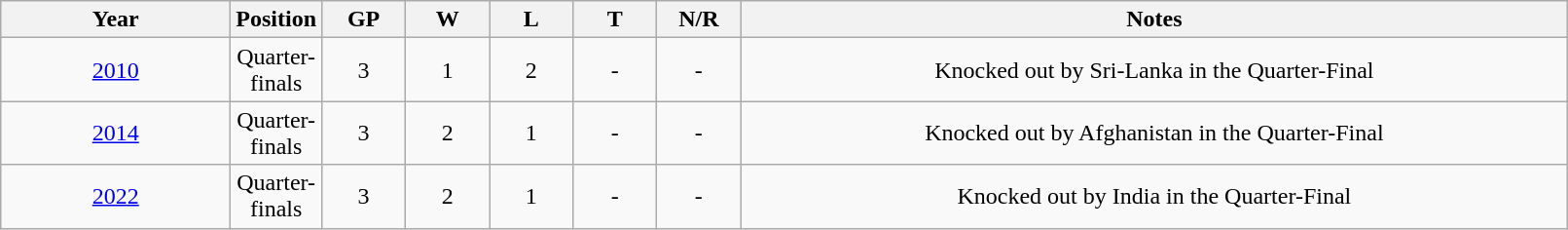<table class="wikitable" style="text-align: center; width:85%">
<tr>
<th width=150>Year</th>
<th width=50>Position</th>
<th width=50>GP</th>
<th width=50>W</th>
<th width=50>L</th>
<th width=50>T</th>
<th width=50>N/R</th>
<th>Notes</th>
</tr>
<tr>
<td><a href='#'>2010</a></td>
<td>Quarter-finals</td>
<td>3</td>
<td>1</td>
<td>2</td>
<td>-</td>
<td>-</td>
<td>Knocked out by Sri-Lanka in the Quarter-Final</td>
</tr>
<tr>
<td><a href='#'>2014</a></td>
<td>Quarter-finals</td>
<td>3</td>
<td>2</td>
<td>1</td>
<td>-</td>
<td>-</td>
<td>Knocked out by Afghanistan in the Quarter-Final</td>
</tr>
<tr>
<td><a href='#'>2022</a></td>
<td>Quarter-finals</td>
<td>3</td>
<td>2</td>
<td>1</td>
<td>-</td>
<td>-</td>
<td>Knocked out by India in the Quarter-Final</td>
</tr>
</table>
